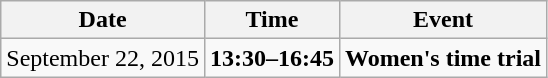<table class="wikitable">
<tr>
<th>Date</th>
<th>Time</th>
<th>Event</th>
</tr>
<tr>
<td>September 22, 2015</td>
<td><strong>13:30–16:45</strong></td>
<td><strong>Women's time trial</strong></td>
</tr>
</table>
